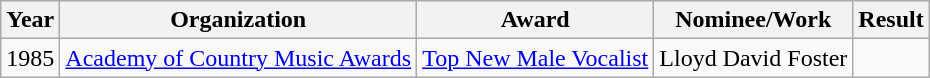<table class="wikitable">
<tr>
<th>Year</th>
<th>Organization</th>
<th>Award</th>
<th>Nominee/Work</th>
<th>Result</th>
</tr>
<tr>
<td>1985</td>
<td><a href='#'>Academy of Country Music Awards</a></td>
<td><a href='#'>Top New Male Vocalist</a></td>
<td>Lloyd David Foster</td>
<td></td>
</tr>
</table>
